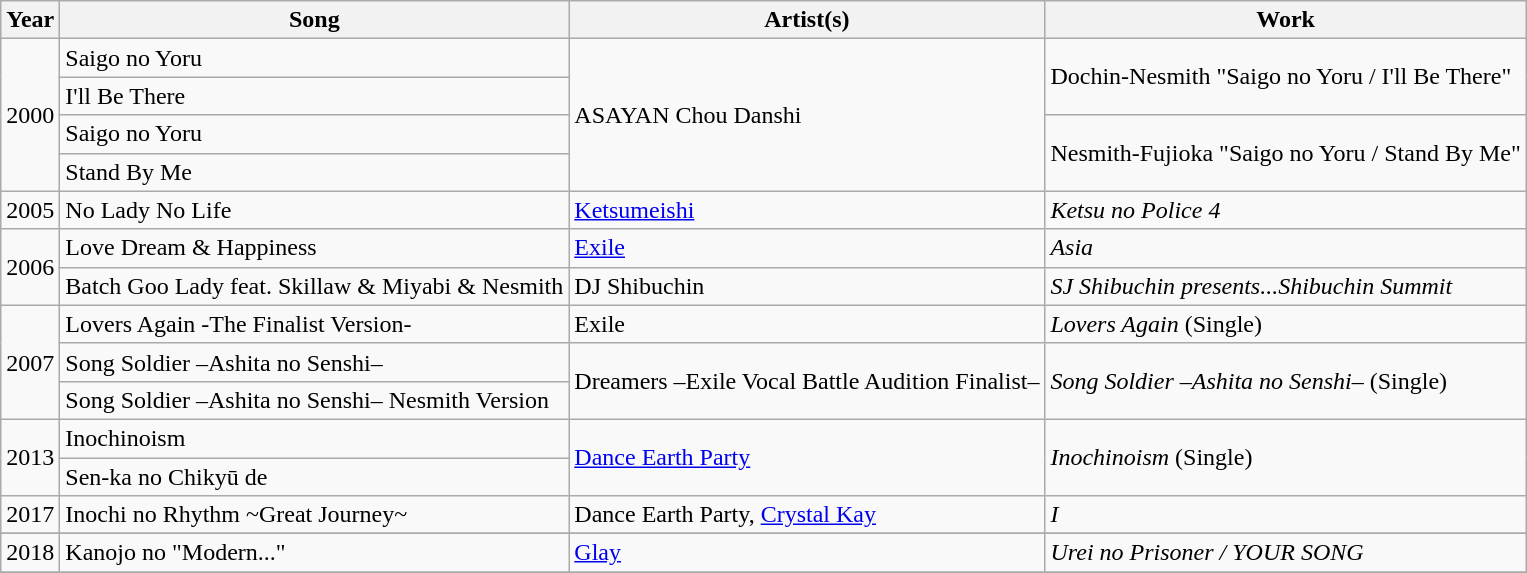<table class="wikitable">
<tr>
<th>Year</th>
<th>Song</th>
<th>Artist(s)</th>
<th>Work</th>
</tr>
<tr>
<td rowspan="4">2000</td>
<td>Saigo no Yoru</td>
<td rowspan="4">ASAYAN Chou Danshi</td>
<td rowspan="2">Dochin-Nesmith "Saigo no Yoru / I'll Be There"</td>
</tr>
<tr>
<td>I'll Be There</td>
</tr>
<tr>
<td>Saigo no Yoru</td>
<td rowspan="2">Nesmith-Fujioka "Saigo no Yoru / Stand By Me"</td>
</tr>
<tr>
<td>Stand By Me</td>
</tr>
<tr>
<td>2005</td>
<td>No Lady No Life</td>
<td><a href='#'>Ketsumeishi</a></td>
<td><em>Ketsu no Police 4</em></td>
</tr>
<tr>
<td rowspan="2">2006</td>
<td>Love Dream & Happiness</td>
<td><a href='#'>Exile</a></td>
<td><em>Asia</em></td>
</tr>
<tr>
<td>Batch Goo Lady feat. Skillaw & Miyabi & Nesmith</td>
<td>DJ Shibuchin</td>
<td><em>SJ Shibuchin presents...Shibuchin Summit</em></td>
</tr>
<tr>
<td rowspan="3">2007</td>
<td>Lovers Again -The Finalist Version-</td>
<td>Exile</td>
<td><em>Lovers Again</em> (Single)</td>
</tr>
<tr>
<td>Song Soldier –Ashita no Senshi–</td>
<td rowspan="2">Dreamers –Exile Vocal Battle Audition Finalist–</td>
<td rowspan="2"><em>Song Soldier –Ashita no Senshi–</em> (Single)</td>
</tr>
<tr>
<td>Song Soldier –Ashita no Senshi– Nesmith Version</td>
</tr>
<tr>
<td rowspan="2">2013</td>
<td>Inochinoism</td>
<td rowspan="2"><a href='#'>Dance Earth Party</a></td>
<td rowspan="2"><em>Inochinoism</em> (Single)</td>
</tr>
<tr>
<td>Sen-ka no Chikyū de</td>
</tr>
<tr>
<td>2017</td>
<td>Inochi no Rhythm ~Great Journey~</td>
<td>Dance Earth Party, <a href='#'>Crystal Kay</a></td>
<td><em>I</em></td>
</tr>
<tr>
</tr>
<tr>
<td>2018</td>
<td>Kanojo no "Modern..."</td>
<td><a href='#'>Glay</a></td>
<td><em>Urei no Prisoner / YOUR SONG</em></td>
</tr>
<tr>
</tr>
</table>
